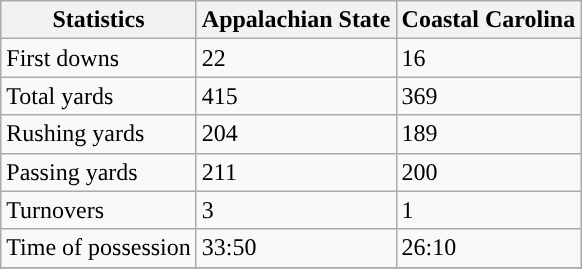<table class="wikitable">
<tr>
<th>Statistics</th>
<th>Appalachian State</th>
<th>Coastal Carolina</th>
</tr>
<tr>
<td>First downs</td>
<td>22</td>
<td>16</td>
</tr>
<tr>
<td>Total yards</td>
<td>415</td>
<td>369</td>
</tr>
<tr>
<td>Rushing yards</td>
<td>204</td>
<td>189</td>
</tr>
<tr>
<td>Passing yards</td>
<td>211</td>
<td>200</td>
</tr>
<tr>
<td>Turnovers</td>
<td>3</td>
<td>1</td>
</tr>
<tr>
<td>Time of possession</td>
<td>33:50</td>
<td>26:10</td>
</tr>
<tr>
</tr>
</table>
